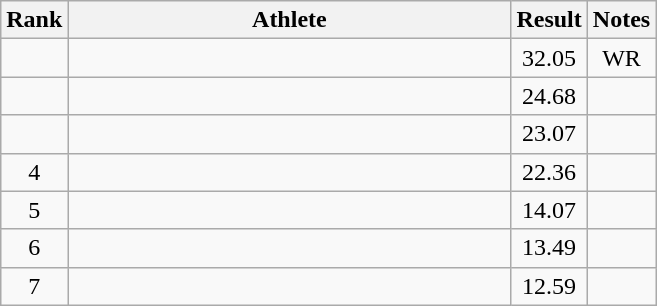<table class="wikitable" style="text-align:center">
<tr>
<th>Rank</th>
<th Style="width:18em">Athlete</th>
<th>Result</th>
<th>Notes</th>
</tr>
<tr>
<td></td>
<td style="text-align:left"></td>
<td>32.05</td>
<td>WR</td>
</tr>
<tr>
<td></td>
<td style="text-align:left"></td>
<td>24.68</td>
<td></td>
</tr>
<tr>
<td></td>
<td style="text-align:left"></td>
<td>23.07</td>
<td></td>
</tr>
<tr>
<td>4</td>
<td style="text-align:left"></td>
<td>22.36</td>
<td></td>
</tr>
<tr>
<td>5</td>
<td style="text-align:left"></td>
<td>14.07</td>
<td></td>
</tr>
<tr>
<td>6</td>
<td style="text-align:left"></td>
<td>13.49</td>
<td></td>
</tr>
<tr>
<td>7</td>
<td style="text-align:left"></td>
<td>12.59</td>
<td></td>
</tr>
</table>
